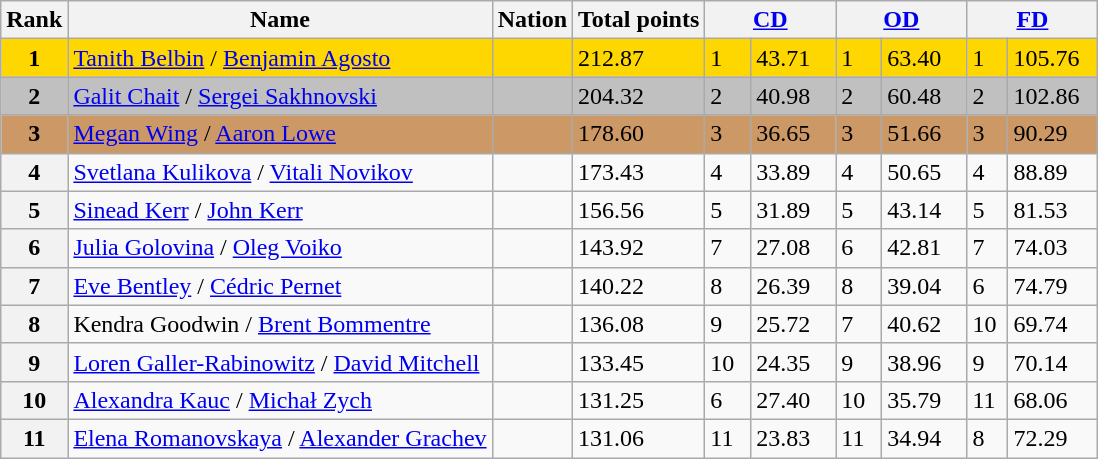<table class="wikitable">
<tr>
<th>Rank</th>
<th>Name</th>
<th>Nation</th>
<th>Total points</th>
<th colspan="2" width="80px"><a href='#'>CD</a></th>
<th colspan="2" width="80px"><a href='#'>OD</a></th>
<th colspan="2" width="80px"><a href='#'>FD</a></th>
</tr>
<tr bgcolor="gold">
<td align="center"><strong>1</strong></td>
<td><a href='#'>Tanith Belbin</a> / <a href='#'>Benjamin Agosto</a></td>
<td></td>
<td>212.87</td>
<td>1</td>
<td>43.71</td>
<td>1</td>
<td>63.40</td>
<td>1</td>
<td>105.76</td>
</tr>
<tr bgcolor="silver">
<td align="center"><strong>2</strong></td>
<td><a href='#'>Galit Chait</a> / <a href='#'>Sergei Sakhnovski</a></td>
<td></td>
<td>204.32</td>
<td>2</td>
<td>40.98</td>
<td>2</td>
<td>60.48</td>
<td>2</td>
<td>102.86</td>
</tr>
<tr bgcolor="cc9966">
<td align="center"><strong>3</strong></td>
<td><a href='#'>Megan Wing</a> / <a href='#'>Aaron Lowe</a></td>
<td></td>
<td>178.60</td>
<td>3</td>
<td>36.65</td>
<td>3</td>
<td>51.66</td>
<td>3</td>
<td>90.29</td>
</tr>
<tr>
<th>4</th>
<td><a href='#'>Svetlana Kulikova</a> / <a href='#'>Vitali Novikov</a></td>
<td></td>
<td>173.43</td>
<td>4</td>
<td>33.89</td>
<td>4</td>
<td>50.65</td>
<td>4</td>
<td>88.89</td>
</tr>
<tr>
<th>5</th>
<td><a href='#'>Sinead Kerr</a> / <a href='#'>John Kerr</a></td>
<td></td>
<td>156.56</td>
<td>5</td>
<td>31.89</td>
<td>5</td>
<td>43.14</td>
<td>5</td>
<td>81.53</td>
</tr>
<tr>
<th>6</th>
<td><a href='#'>Julia Golovina</a> / <a href='#'>Oleg Voiko</a></td>
<td></td>
<td>143.92</td>
<td>7</td>
<td>27.08</td>
<td>6</td>
<td>42.81</td>
<td>7</td>
<td>74.03</td>
</tr>
<tr>
<th>7</th>
<td><a href='#'>Eve Bentley</a> / <a href='#'>Cédric Pernet</a></td>
<td></td>
<td>140.22</td>
<td>8</td>
<td>26.39</td>
<td>8</td>
<td>39.04</td>
<td>6</td>
<td>74.79</td>
</tr>
<tr>
<th>8</th>
<td>Kendra Goodwin / <a href='#'>Brent Bommentre</a></td>
<td></td>
<td>136.08</td>
<td>9</td>
<td>25.72</td>
<td>7</td>
<td>40.62</td>
<td>10</td>
<td>69.74</td>
</tr>
<tr>
<th>9</th>
<td><a href='#'>Loren Galler-Rabinowitz</a> / <a href='#'>David Mitchell</a></td>
<td></td>
<td>133.45</td>
<td>10</td>
<td>24.35</td>
<td>9</td>
<td>38.96</td>
<td>9</td>
<td>70.14</td>
</tr>
<tr>
<th>10</th>
<td><a href='#'>Alexandra Kauc</a> / <a href='#'>Michał Zych</a></td>
<td></td>
<td>131.25</td>
<td>6</td>
<td>27.40</td>
<td>10</td>
<td>35.79</td>
<td>11</td>
<td>68.06</td>
</tr>
<tr>
<th>11</th>
<td><a href='#'>Elena Romanovskaya</a> / <a href='#'>Alexander Grachev</a></td>
<td></td>
<td>131.06</td>
<td>11</td>
<td>23.83</td>
<td>11</td>
<td>34.94</td>
<td>8</td>
<td>72.29</td>
</tr>
</table>
